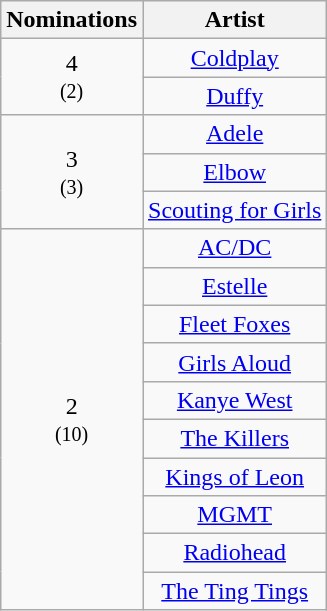<table class="wikitable" rowspan="2" style="text-align:center;">
<tr>
<th scope="col" style="width:55px;">Nominations</th>
<th scope="col" style="text-align:center;">Artist</th>
</tr>
<tr>
<td rowspan="2">4<br><small>(2)</small></td>
<td><a href='#'>Coldplay</a></td>
</tr>
<tr>
<td><a href='#'>Duffy</a></td>
</tr>
<tr>
<td rowspan="3">3<br><small>(3)</small></td>
<td><a href='#'>Adele</a></td>
</tr>
<tr>
<td><a href='#'>Elbow</a></td>
</tr>
<tr>
<td><a href='#'>Scouting for Girls</a></td>
</tr>
<tr>
<td rowspan="10">2<br><small>(10)</small></td>
<td><a href='#'>AC/DC</a></td>
</tr>
<tr>
<td><a href='#'>Estelle</a></td>
</tr>
<tr>
<td><a href='#'>Fleet Foxes</a></td>
</tr>
<tr>
<td><a href='#'>Girls Aloud</a></td>
</tr>
<tr>
<td><a href='#'>Kanye West</a></td>
</tr>
<tr>
<td><a href='#'>The Killers</a></td>
</tr>
<tr>
<td><a href='#'>Kings of Leon</a></td>
</tr>
<tr>
<td><a href='#'>MGMT</a></td>
</tr>
<tr>
<td><a href='#'>Radiohead</a></td>
</tr>
<tr>
<td><a href='#'>The Ting Tings</a></td>
</tr>
</table>
